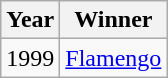<table class="wikitable">
<tr>
<th>Year</th>
<th>Winner</th>
</tr>
<tr>
<td>1999</td>
<td><a href='#'>Flamengo</a></td>
</tr>
</table>
